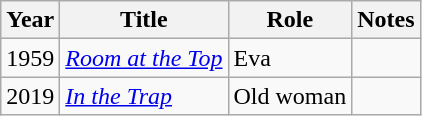<table class="wikitable sortable">
<tr>
<th>Year</th>
<th>Title</th>
<th>Role</th>
<th class="unsortable">Notes</th>
</tr>
<tr>
<td>1959</td>
<td><em><a href='#'>Room at the Top</a></em></td>
<td>Eva</td>
<td></td>
</tr>
<tr>
<td>2019</td>
<td><em><a href='#'>In the Trap</a></em></td>
<td>Old woman</td>
<td></td>
</tr>
</table>
